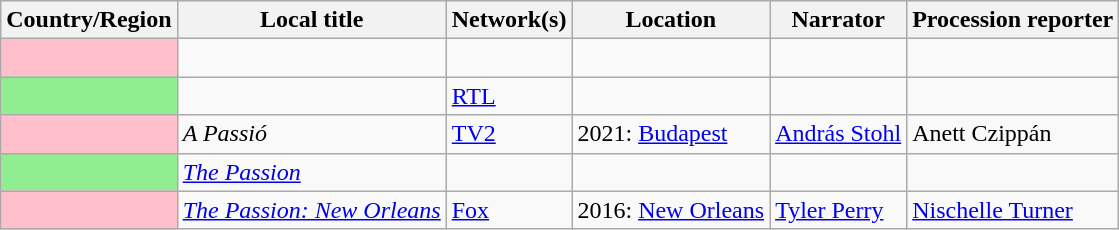<table class="wikitable">
<tr>
<th>Country/Region</th>
<th>Local title</th>
<th>Network(s)</th>
<th>Location</th>
<th>Narrator</th>
<th>Procession reporter</th>
</tr>
<tr>
<td bgcolor=#FFC0CB><br></td>
<td><em></em></td>
<td></td>
<td></td>
<td></td>
<td></td>
</tr>
<tr>
<td bgcolor=lightgreen></td>
<td><em></em></td>
<td><a href='#'>RTL</a></td>
<td></td>
<td></td>
<td></td>
</tr>
<tr>
<td bgcolor=#FFC0CB></td>
<td><em>A Passió</em></td>
<td><a href='#'>TV2</a></td>
<td>2021: <a href='#'>Budapest</a></td>
<td><a href='#'>András Stohl</a></td>
<td>Anett Czippán</td>
</tr>
<tr>
<td bgcolor=lightgreen></td>
<td><em><a href='#'>The Passion</a></em></td>
<td></td>
<td></td>
<td></td>
<td></td>
</tr>
<tr>
<td bgcolor=#FFC0CB></td>
<td><em><a href='#'>The Passion: New Orleans</a></em></td>
<td><a href='#'>Fox</a></td>
<td>2016: <a href='#'>New Orleans</a></td>
<td><a href='#'>Tyler Perry</a></td>
<td><a href='#'>Nischelle Turner</a></td>
</tr>
</table>
